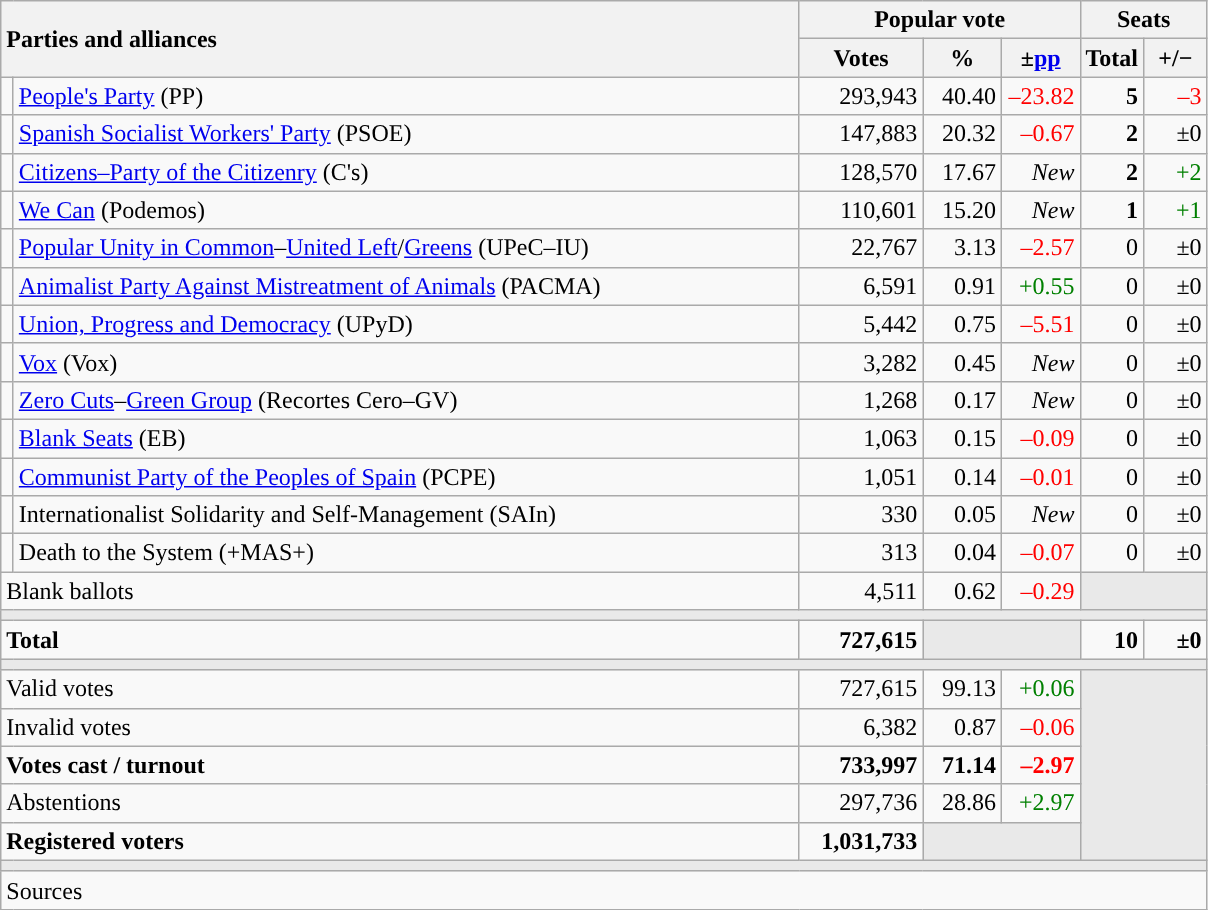<table class="wikitable" style="text-align:right;">
<tr>
<th style="text-align:left;" rowspan="2" colspan="2" width="525">Parties and alliances</th>
<th colspan="3">Popular vote</th>
<th colspan="2">Seats</th>
</tr>
<tr>
<th width="75">Votes</th>
<th width="45">%</th>
<th width="45">±<a href='#'>pp</a></th>
<th width="35">Total</th>
<th width="35">+/−</th>
</tr>
<tr>
<td width="1" style="color:inherit;background:"></td>
<td align="left"><a href='#'>People's Party</a> (PP)</td>
<td>293,943</td>
<td>40.40</td>
<td style="color:red;">–23.82</td>
<td><strong>5</strong></td>
<td style="color:red;">–3</td>
</tr>
<tr>
<td style="color:inherit;background:"></td>
<td align="left"><a href='#'>Spanish Socialist Workers' Party</a> (PSOE)</td>
<td>147,883</td>
<td>20.32</td>
<td style="color:red;">–0.67</td>
<td><strong>2</strong></td>
<td>±0</td>
</tr>
<tr>
<td style="color:inherit;background:"></td>
<td align="left"><a href='#'>Citizens–Party of the Citizenry</a> (C's)</td>
<td>128,570</td>
<td>17.67</td>
<td><em>New</em></td>
<td><strong>2</strong></td>
<td style="color:green;">+2</td>
</tr>
<tr>
<td style="color:inherit;background:"></td>
<td align="left"><a href='#'>We Can</a> (Podemos)</td>
<td>110,601</td>
<td>15.20</td>
<td><em>New</em></td>
<td><strong>1</strong></td>
<td style="color:green;">+1</td>
</tr>
<tr>
<td style="color:inherit;background:"></td>
<td align="left"><a href='#'>Popular Unity in Common</a>–<a href='#'>United Left</a>/<a href='#'>Greens</a> (UPeC–IU)</td>
<td>22,767</td>
<td>3.13</td>
<td style="color:red;">–2.57</td>
<td>0</td>
<td>±0</td>
</tr>
<tr>
<td style="color:inherit;background:"></td>
<td align="left"><a href='#'>Animalist Party Against Mistreatment of Animals</a> (PACMA)</td>
<td>6,591</td>
<td>0.91</td>
<td style="color:green;">+0.55</td>
<td>0</td>
<td>±0</td>
</tr>
<tr>
<td style="color:inherit;background:"></td>
<td align="left"><a href='#'>Union, Progress and Democracy</a> (UPyD)</td>
<td>5,442</td>
<td>0.75</td>
<td style="color:red;">–5.51</td>
<td>0</td>
<td>±0</td>
</tr>
<tr>
<td style="color:inherit;background:"></td>
<td align="left"><a href='#'>Vox</a> (Vox)</td>
<td>3,282</td>
<td>0.45</td>
<td><em>New</em></td>
<td>0</td>
<td>±0</td>
</tr>
<tr>
<td style="color:inherit;background:"></td>
<td align="left"><a href='#'>Zero Cuts</a>–<a href='#'>Green Group</a> (Recortes Cero–GV)</td>
<td>1,268</td>
<td>0.17</td>
<td><em>New</em></td>
<td>0</td>
<td>±0</td>
</tr>
<tr>
<td style="color:inherit;background:"></td>
<td align="left"><a href='#'>Blank Seats</a> (EB)</td>
<td>1,063</td>
<td>0.15</td>
<td style="color:red;">–0.09</td>
<td>0</td>
<td>±0</td>
</tr>
<tr>
<td style="color:inherit;background:"></td>
<td align="left"><a href='#'>Communist Party of the Peoples of Spain</a> (PCPE)</td>
<td>1,051</td>
<td>0.14</td>
<td style="color:red;">–0.01</td>
<td>0</td>
<td>±0</td>
</tr>
<tr>
<td style="color:inherit;background:"></td>
<td align="left">Internationalist Solidarity and Self-Management (SAIn)</td>
<td>330</td>
<td>0.05</td>
<td><em>New</em></td>
<td>0</td>
<td>±0</td>
</tr>
<tr>
<td style="color:inherit;background:"></td>
<td align="left">Death to the System (+MAS+)</td>
<td>313</td>
<td>0.04</td>
<td style="color:red;">–0.07</td>
<td>0</td>
<td>±0</td>
</tr>
<tr>
<td align="left" colspan="2">Blank ballots</td>
<td>4,511</td>
<td>0.62</td>
<td style="color:red;">–0.29</td>
<td bgcolor="#E9E9E9" colspan="2"></td>
</tr>
<tr>
<td colspan="7" bgcolor="#E9E9E9"></td>
</tr>
<tr style="font-weight:bold;">
<td align="left" colspan="2">Total</td>
<td>727,615</td>
<td bgcolor="#E9E9E9" colspan="2"></td>
<td>10</td>
<td>±0</td>
</tr>
<tr>
<td colspan="7" bgcolor="#E9E9E9"></td>
</tr>
<tr>
<td align="left" colspan="2">Valid votes</td>
<td>727,615</td>
<td>99.13</td>
<td style="color:green;">+0.06</td>
<td bgcolor="#E9E9E9" colspan="2" rowspan="5"></td>
</tr>
<tr>
<td align="left" colspan="2">Invalid votes</td>
<td>6,382</td>
<td>0.87</td>
<td style="color:red;">–0.06</td>
</tr>
<tr style="font-weight:bold;">
<td align="left" colspan="2">Votes cast / turnout</td>
<td>733,997</td>
<td>71.14</td>
<td style="color:red;">–2.97</td>
</tr>
<tr>
<td align="left" colspan="2">Abstentions</td>
<td>297,736</td>
<td>28.86</td>
<td style="color:green;">+2.97</td>
</tr>
<tr style="font-weight:bold;">
<td align="left" colspan="2">Registered voters</td>
<td>1,031,733</td>
<td bgcolor="#E9E9E9" colspan="2"></td>
</tr>
<tr>
<td colspan="7" bgcolor="#E9E9E9"></td>
</tr>
<tr>
<td align="left" colspan="7">Sources</td>
</tr>
</table>
